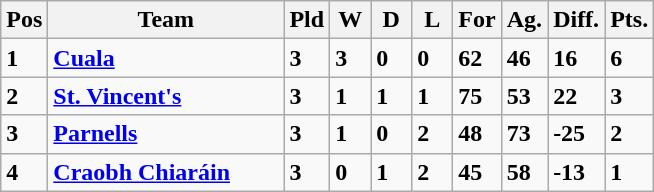<table class="wikitable" style="text-align: centre;">
<tr>
<th width=20>Pos</th>
<th width=150>Team</th>
<th width=20>Pld</th>
<th width=20>W</th>
<th width=20>D</th>
<th width=20>L</th>
<th width=20>For</th>
<th width=20>Ag.</th>
<th width=20>Diff.</th>
<th width=20>Pts.</th>
</tr>
<tr>
<td><strong>1</strong></td>
<td align=left><strong> <a href='#'>Cuala</a> </strong></td>
<td><strong>3</strong></td>
<td><strong>3</strong></td>
<td><strong>0</strong></td>
<td><strong>0</strong></td>
<td><strong>62</strong></td>
<td><strong>46</strong></td>
<td><strong>16</strong></td>
<td><strong>6</strong></td>
</tr>
<tr>
<td><strong>2</strong></td>
<td align=left><strong> <a href='#'>St. Vincent's</a> </strong></td>
<td><strong>3</strong></td>
<td><strong>1</strong></td>
<td><strong>1</strong></td>
<td><strong>1</strong></td>
<td><strong>75</strong></td>
<td><strong>53</strong></td>
<td><strong>22</strong></td>
<td><strong>3</strong></td>
</tr>
<tr>
<td><strong>3</strong></td>
<td align=left><strong> <a href='#'>Parnells</a> </strong></td>
<td><strong>3</strong></td>
<td><strong>1</strong></td>
<td><strong>0</strong></td>
<td><strong>2</strong></td>
<td><strong>48</strong></td>
<td><strong>73</strong></td>
<td><strong>-25</strong></td>
<td><strong>2</strong></td>
</tr>
<tr>
<td><strong>4</strong></td>
<td align=left><strong> <a href='#'>Craobh Chiaráin</a> </strong></td>
<td><strong>3</strong></td>
<td><strong>0</strong></td>
<td><strong>1</strong></td>
<td><strong>2</strong></td>
<td><strong>45</strong></td>
<td><strong>58</strong></td>
<td><strong>-13</strong></td>
<td><strong>1</strong></td>
</tr>
</table>
